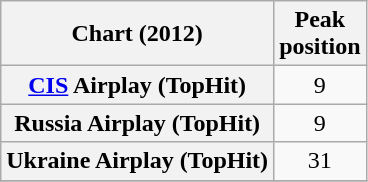<table class="wikitable sortable plainrowheaders" style="text-align:center">
<tr>
<th scope="col">Chart (2012)</th>
<th scope="col">Peak<br>position</th>
</tr>
<tr>
<th scope="row"><a href='#'>CIS</a> Airplay (TopHit)</th>
<td>9</td>
</tr>
<tr>
<th scope="row">Russia Airplay (TopHit)</th>
<td>9</td>
</tr>
<tr>
<th scope="row">Ukraine Airplay (TopHit)</th>
<td>31</td>
</tr>
<tr>
</tr>
</table>
